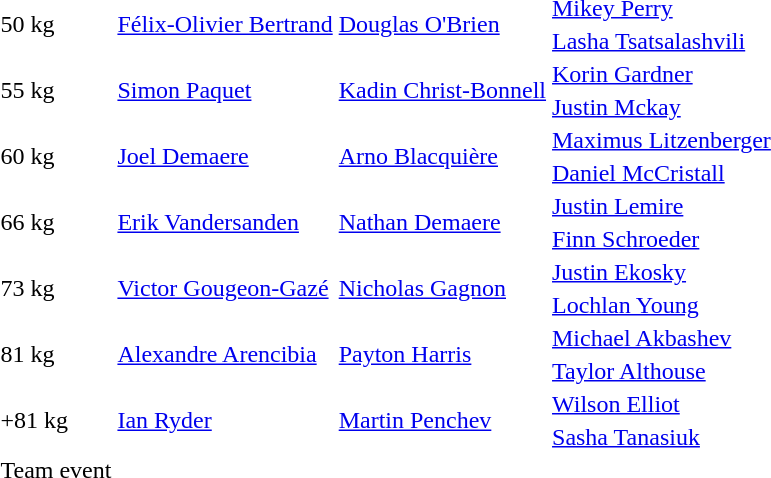<table>
<tr>
<td rowspan=2>50 kg</td>
<td rowspan=2><a href='#'>Félix-Olivier Bertrand</a><br></td>
<td rowspan=2><a href='#'>Douglas O'Brien</a><br></td>
<td><a href='#'>Mikey Perry</a><br></td>
</tr>
<tr>
<td><a href='#'>Lasha Tsatsalashvili</a><br></td>
</tr>
<tr>
<td rowspan=2>55 kg</td>
<td rowspan=2><a href='#'>Simon Paquet</a><br></td>
<td rowspan=2><a href='#'>Kadin Christ-Bonnell</a><br></td>
<td><a href='#'>Korin Gardner</a><br></td>
</tr>
<tr>
<td><a href='#'>Justin Mckay</a><br></td>
</tr>
<tr>
<td rowspan=2>60 kg</td>
<td rowspan=2><a href='#'>Joel Demaere</a><br></td>
<td rowspan=2><a href='#'>Arno Blacquière</a><br></td>
<td><a href='#'>Maximus Litzenberger</a><br></td>
</tr>
<tr>
<td><a href='#'>Daniel McCristall</a><br></td>
</tr>
<tr>
<td rowspan=2>66 kg</td>
<td rowspan=2><a href='#'>Erik Vandersanden</a><br></td>
<td rowspan=2><a href='#'>Nathan Demaere</a><br></td>
<td><a href='#'>Justin Lemire</a><br></td>
</tr>
<tr>
<td><a href='#'>Finn Schroeder</a><br></td>
</tr>
<tr>
<td rowspan=2>73 kg</td>
<td rowspan=2><a href='#'>Victor Gougeon-Gazé</a><br></td>
<td rowspan=2><a href='#'>Nicholas Gagnon</a><br></td>
<td><a href='#'>Justin Ekosky</a><br></td>
</tr>
<tr>
<td><a href='#'>Lochlan Young</a><br></td>
</tr>
<tr>
<td rowspan=2>81 kg</td>
<td rowspan=2><a href='#'>Alexandre Arencibia</a><br></td>
<td rowspan=2><a href='#'>Payton Harris</a><br></td>
<td><a href='#'>Michael Akbashev</a><br></td>
</tr>
<tr>
<td><a href='#'>Taylor Althouse</a><br></td>
</tr>
<tr>
<td rowspan=2>+81 kg</td>
<td rowspan=2><a href='#'>Ian Ryder</a><br></td>
<td rowspan=2><a href='#'>Martin Penchev</a><br></td>
<td><a href='#'>Wilson Elliot</a><br></td>
</tr>
<tr>
<td><a href='#'>Sasha Tanasiuk</a><br></td>
</tr>
<tr>
<td rowspan=2>Team event</td>
<td rowspan=2></td>
<td rowspan=2></td>
<td></td>
</tr>
<tr>
<td></td>
</tr>
</table>
